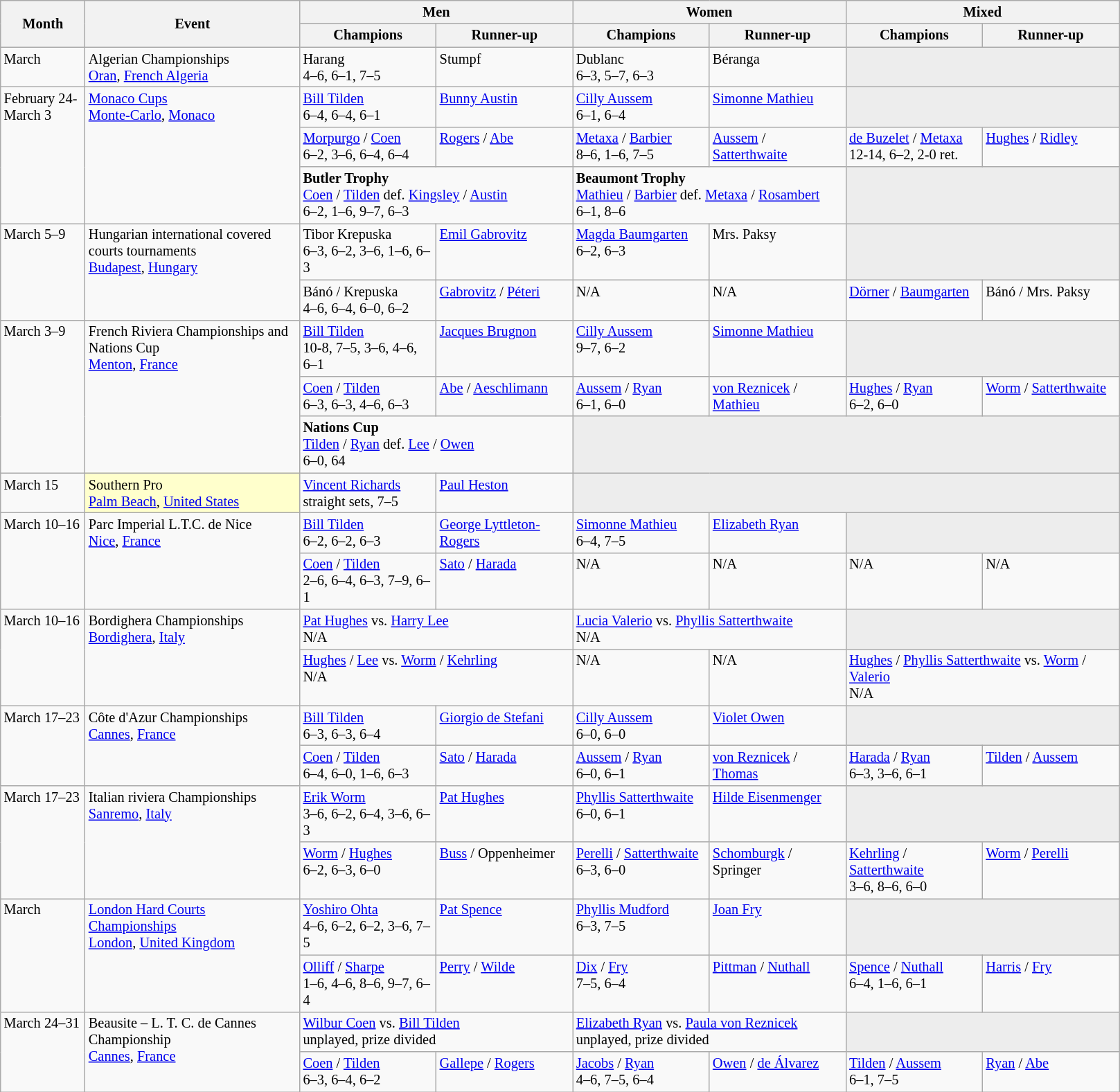<table class="wikitable" style="font-size:85%;">
<tr>
<th rowspan="2" style="width:75px;">Month</th>
<th rowspan="2" style="width:200px;">Event</th>
<th colspan="2" style="width:250px;">Men</th>
<th colspan="2" style="width:250px;">Women</th>
<th colspan="2" style="width:250px;">Mixed</th>
</tr>
<tr>
<th style="width:125px;">Champions</th>
<th style="width:125px;">Runner-up</th>
<th style="width:125px;">Champions</th>
<th style="width:125px;">Runner-up</th>
<th style="width:125px;">Champions</th>
<th style="width:125px;">Runner-up</th>
</tr>
<tr valign=top>
<td>March</td>
<td>Algerian Championships<br><a href='#'>Oran</a>, <a href='#'>French Algeria</a></td>
<td> Harang<br>4–6, 6–1, 7–5</td>
<td>Stumpf</td>
<td>Dublanc<br>6–3, 5–7, 6–3</td>
<td>Béranga</td>
<td style="background:#ededed;" colspan="2"></td>
</tr>
<tr valign=top>
<td rowspan=3>February 24-March 3</td>
<td rowspan=3><a href='#'>Monaco Cups</a><br><a href='#'>Monte-Carlo</a>, <a href='#'>Monaco</a></td>
<td> <a href='#'>Bill Tilden</a><br>6–4, 6–4, 6–1</td>
<td> <a href='#'>Bunny Austin</a></td>
<td> <a href='#'>Cilly Aussem</a><br>6–1, 6–4</td>
<td> <a href='#'>Simonne Mathieu</a></td>
<td style="background:#ededed;" colspan="2"></td>
</tr>
<tr valign=top>
<td> <a href='#'>Morpurgo</a> /  <a href='#'>Coen</a><br>6–2, 3–6, 6–4, 6–4</td>
<td> <a href='#'>Rogers</a> /  <a href='#'>Abe</a></td>
<td> <a href='#'>Metaxa</a> /   <a href='#'>Barbier</a><br>8–6, 1–6, 7–5</td>
<td> <a href='#'>Aussem</a> /  <a href='#'>Satterthwaite</a></td>
<td> <a href='#'>de Buzelet</a> /  <a href='#'>Metaxa</a><br>12-14, 6–2, 2-0 ret.</td>
<td> <a href='#'>Hughes</a> /  <a href='#'>Ridley</a></td>
</tr>
<tr valign=top>
<td colspan=2><div><strong>Butler Trophy</strong><br> <a href='#'>Coen</a> /  <a href='#'>Tilden</a> def.  <a href='#'>Kingsley</a> /  <a href='#'>Austin</a><br>6–2, 1–6, 9–7, 6–3</div></td>
<td colspan=2><div><strong>Beaumont Trophy</strong><br> <a href='#'>Mathieu</a> /  <a href='#'>Barbier</a> def.  <a href='#'>Metaxa</a> /  <a href='#'>Rosambert</a><br>6–1, 8–6</div></td>
<td style="background:#ededed;" colspan="2"></td>
</tr>
<tr valign=top>
<td rowspan=2>March 5–9</td>
<td rowspan=2>Hungarian international covered courts tournaments<br><a href='#'>Budapest</a>, <a href='#'>Hungary</a></td>
<td> Tibor Krepuska<br>6–3, 6–2, 3–6, 1–6, 6–3</td>
<td> <a href='#'>Emil Gabrovitz</a></td>
<td> <a href='#'>Magda Baumgarten</a><br>6–2, 6–3</td>
<td> Mrs. Paksy</td>
<td style="background:#ededed;" colspan="2"></td>
</tr>
<tr valign=top>
<td> Bánó /  Krepuska<br>4–6, 6–4, 6–0, 6–2</td>
<td> <a href='#'>Gabrovitz</a> /  <a href='#'>Péteri</a></td>
<td>N/A</td>
<td>N/A</td>
<td>  <a href='#'>Dörner</a> /  <a href='#'>Baumgarten</a><br></td>
<td> Bánó /  Mrs. Paksy</td>
</tr>
<tr valign=top>
<td rowspan=3>March 3–9</td>
<td rowspan=3>French Riviera Championships and Nations Cup<br><a href='#'>Menton</a>, <a href='#'>France</a></td>
<td> <a href='#'>Bill Tilden</a><br>10-8, 7–5, 3–6, 4–6, 6–1</td>
<td> <a href='#'>Jacques Brugnon</a></td>
<td> <a href='#'>Cilly Aussem</a><br>9–7, 6–2</td>
<td> <a href='#'>Simonne Mathieu</a></td>
<td style="background:#ededed;" colspan="2"></td>
</tr>
<tr valign=top>
<td> <a href='#'>Coen</a> /  <a href='#'>Tilden</a><br>6–3, 6–3, 4–6, 6–3</td>
<td> <a href='#'>Abe</a> /  <a href='#'>Aeschlimann</a></td>
<td> <a href='#'>Aussem</a> /  <a href='#'>Ryan</a><br>6–1, 6–0</td>
<td> <a href='#'>von Reznicek</a> /  <a href='#'>Mathieu</a></td>
<td> <a href='#'>Hughes</a> / <a href='#'>Ryan</a><br>6–2, 6–0</td>
<td> <a href='#'>Worm</a> /  <a href='#'>Satterthwaite</a></td>
</tr>
<tr valign=top>
<td colspan=2><div><strong>Nations Cup</strong><br> <a href='#'>Tilden</a> /  <a href='#'>Ryan</a> def.  <a href='#'>Lee</a> /  <a href='#'>Owen</a><br>6–0, 64</div></td>
<td style="background:#ededed;" colspan="4"></td>
</tr>
<tr valign=top>
<td>March 15</td>
<td style="background:#ffc;">Southern Pro<br><a href='#'>Palm Beach</a>, <a href='#'>United States</a></td>
<td> <a href='#'>Vincent Richards</a><br>straight sets, 7–5</td>
<td> <a href='#'>Paul Heston</a></td>
<td style="background:#ededed;" colspan="4"></td>
</tr>
<tr valign=top>
<td rowspan=2>March 10–16</td>
<td rowspan=2>Parc Imperial L.T.C. de Nice<br><a href='#'>Nice</a>, <a href='#'>France</a></td>
<td> <a href='#'>Bill Tilden</a><br>6–2, 6–2, 6–3</td>
<td> <a href='#'>George Lyttleton-Rogers</a></td>
<td> <a href='#'>Simonne Mathieu</a><br>6–4, 7–5</td>
<td> <a href='#'>Elizabeth Ryan</a></td>
<td style="background:#ededed;" colspan="2"></td>
</tr>
<tr valign=top>
<td> <a href='#'>Coen</a> /  <a href='#'>Tilden</a><br>2–6, 6–4, 6–3, 7–9, 6–1</td>
<td> <a href='#'>Sato</a> /  <a href='#'>Harada</a></td>
<td>N/A</td>
<td>N/A</td>
<td>N/A</td>
<td>N/A</td>
</tr>
<tr valign=top>
<td rowspan=2>March 10–16</td>
<td rowspan=2>Bordighera Championships<br><a href='#'>Bordighera</a>, <a href='#'>Italy</a></td>
<td colspan="2"> <a href='#'>Pat Hughes</a> vs.  <a href='#'>Harry Lee</a><br>N/A</td>
<td colspan="2"> <a href='#'>Lucia Valerio</a> vs.  <a href='#'>Phyllis Satterthwaite</a><br>N/A</td>
<td style="background:#ededed;" colspan="2"></td>
</tr>
<tr valign=top>
<td colspan="2"> <a href='#'>Hughes</a> /  <a href='#'>Lee</a> vs.  <a href='#'>Worm</a> /  <a href='#'>Kehrling</a><br>N/A</td>
<td>N/A</td>
<td>N/A</td>
<td colspan="2"> <a href='#'>Hughes</a> /  <a href='#'>Phyllis Satterthwaite</a> vs.  <a href='#'>Worm</a> /  <a href='#'>Valerio</a><br>N/A</td>
</tr>
<tr valign=top>
<td rowspan=2>March 17–23</td>
<td rowspan=2>Côte d'Azur Championships<br><a href='#'>Cannes</a>, <a href='#'>France</a></td>
<td><a href='#'>Bill Tilden</a><br>6–3, 6–3, 6–4</td>
<td> <a href='#'>Giorgio de Stefani</a></td>
<td> <a href='#'>Cilly Aussem</a><br>6–0, 6–0</td>
<td> <a href='#'>Violet Owen</a></td>
<td style="background:#ededed;" colspan="2"></td>
</tr>
<tr valign=top>
<td> <a href='#'>Coen</a> /  <a href='#'>Tilden</a><br>6–4, 6–0, 1–6, 6–3</td>
<td> <a href='#'>Sato</a> /  <a href='#'>Harada</a></td>
<td> <a href='#'>Aussem</a> /  <a href='#'>Ryan</a><br>6–0, 6–1</td>
<td> <a href='#'>von Reznicek</a> /  <a href='#'>Thomas</a></td>
<td> <a href='#'>Harada</a> / <a href='#'>Ryan</a><br>6–3, 3–6, 6–1</td>
<td> <a href='#'>Tilden</a> /  <a href='#'>Aussem</a></td>
</tr>
<tr valign=top>
<td rowspan=2>March 17–23</td>
<td rowspan=2>Italian riviera Championships<br><a href='#'>Sanremo</a>, <a href='#'>Italy</a></td>
<td> <a href='#'>Erik Worm</a><br>3–6, 6–2, 6–4, 3–6, 6–3</td>
<td> <a href='#'>Pat Hughes</a></td>
<td> <a href='#'>Phyllis Satterthwaite</a><br>6–0, 6–1</td>
<td> <a href='#'>Hilde Eisenmenger</a></td>
<td style="background:#ededed;" colspan="2"></td>
</tr>
<tr valign=top>
<td> <a href='#'>Worm</a> /  <a href='#'>Hughes</a><br>6–2, 6–3, 6–0</td>
<td> <a href='#'>Buss</a> /  Oppenheimer</td>
<td> <a href='#'>Perelli</a> /  <a href='#'>Satterthwaite</a><br>6–3, 6–0</td>
<td> <a href='#'>Schomburgk</a> / Springer</td>
<td> <a href='#'>Kehrling</a> /  <a href='#'>Satterthwaite</a><br>3–6, 8–6, 6–0</td>
<td> <a href='#'>Worm</a> / <a href='#'>Perelli</a></td>
</tr>
<tr valign=top>
<td rowspan=2>March</td>
<td rowspan="2"><a href='#'>London Hard Courts Championships</a><br><a href='#'>London</a>, <a href='#'>United Kingdom</a></td>
<td> <a href='#'>Yoshiro Ohta</a><br>4–6, 6–2, 6–2, 3–6, 7–5</td>
<td> <a href='#'>Pat Spence</a></td>
<td> <a href='#'>Phyllis Mudford</a><br>6–3, 7–5</td>
<td> <a href='#'>Joan Fry</a></td>
<td style="background:#ededed;" colspan="2"></td>
</tr>
<tr valign=top>
<td> <a href='#'>Olliff</a> /  <a href='#'>Sharpe</a><br>1–6, 4–6, 8–6, 9–7, 6–4</td>
<td> <a href='#'>Perry</a> /  <a href='#'>Wilde</a></td>
<td> <a href='#'>Dix</a> /  <a href='#'>Fry</a><br>7–5, 6–4</td>
<td> <a href='#'>Pittman</a> /  <a href='#'>Nuthall</a></td>
<td> <a href='#'>Spence</a> /  <a href='#'>Nuthall</a><br>6–4, 1–6, 6–1</td>
<td> <a href='#'>Harris</a> /  <a href='#'>Fry</a></td>
</tr>
<tr valign=top>
<td rowspan="2">March 24–31</td>
<td rowspan="2">Beausite – L. T. C. de Cannes Championship<br><a href='#'>Cannes</a>, <a href='#'>France</a></td>
<td colspan="2"> <a href='#'>Wilbur Coen</a> vs.  <a href='#'>Bill Tilden</a><br>unplayed, prize divided</td>
<td colspan="2"> <a href='#'>Elizabeth Ryan</a> vs.  <a href='#'>Paula von Reznicek</a><br>unplayed, prize divided</td>
<td style="background:#ededed;" colspan="2"></td>
</tr>
<tr valign=top>
<td> <a href='#'>Coen</a> /  <a href='#'>Tilden</a><br>6–3, 6–4, 6–2</td>
<td> <a href='#'>Gallepe</a> /  <a href='#'>Rogers</a></td>
<td> <a href='#'>Jacobs</a> /  <a href='#'>Ryan</a><br>4–6, 7–5, 6–4</td>
<td> <a href='#'>Owen</a>  /  <a href='#'>de Álvarez</a></td>
<td> <a href='#'>Tilden</a> /  <a href='#'>Aussem</a><br>6–1, 7–5</td>
<td> <a href='#'>Ryan</a> /  <a href='#'>Abe</a></td>
</tr>
</table>
